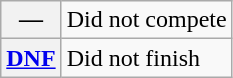<table class="wikitable">
<tr>
<th scope="row">—</th>
<td>Did not compete</td>
</tr>
<tr>
<th scope="row"><a href='#'>DNF</a></th>
<td>Did not finish</td>
</tr>
</table>
